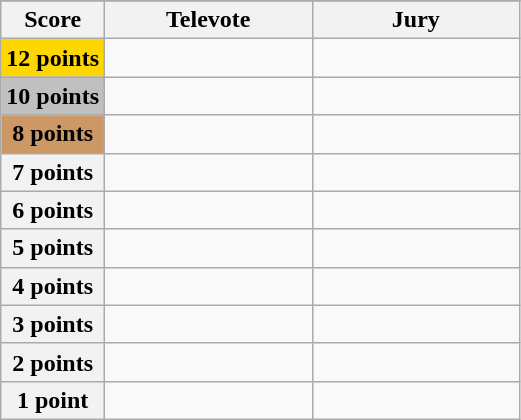<table class="wikitable">
<tr>
</tr>
<tr>
<th scope="col" width="20%">Score</th>
<th scope="col" width="40%">Televote</th>
<th scope="col" width="40%">Jury</th>
</tr>
<tr>
<th scope="row" style="background:gold">12 points</th>
<td></td>
<td></td>
</tr>
<tr>
<th scope="row" style="background:silver">10 points</th>
<td></td>
<td></td>
</tr>
<tr>
<th scope="row" style="background:#CC9966">8 points</th>
<td></td>
<td></td>
</tr>
<tr>
<th scope="row">7 points</th>
<td></td>
<td></td>
</tr>
<tr>
<th scope="row">6 points</th>
<td></td>
<td></td>
</tr>
<tr>
<th scope="row">5 points</th>
<td></td>
<td></td>
</tr>
<tr>
<th scope="row">4 points</th>
<td></td>
<td></td>
</tr>
<tr>
<th scope="row">3 points</th>
<td></td>
<td></td>
</tr>
<tr>
<th scope="row">2 points</th>
<td></td>
<td></td>
</tr>
<tr>
<th scope="row">1 point</th>
<td></td>
<td></td>
</tr>
</table>
